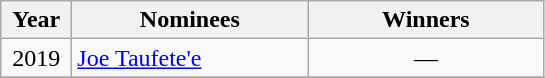<table class="wikitable">
<tr>
<th width=40>Year</th>
<th width=150>Nominees</th>
<th width=150>Winners</th>
</tr>
<tr>
<td align=center>2019</td>
<td><a href='#'>Joe Taufete'e</a></td>
<td align=center>—</td>
</tr>
<tr>
</tr>
</table>
